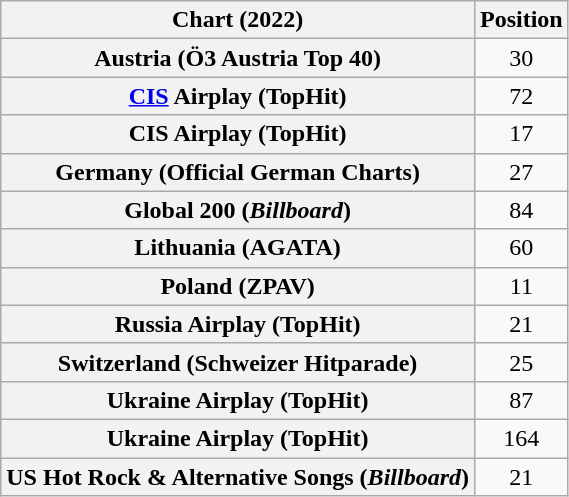<table class="wikitable sortable plainrowheaders" style="text-align:center">
<tr>
<th scope="col">Chart (2022)</th>
<th scope="col">Position</th>
</tr>
<tr>
<th scope="row">Austria (Ö3 Austria Top 40)</th>
<td>30</td>
</tr>
<tr>
<th scope="row"><a href='#'>CIS</a> Airplay (TopHit)</th>
<td>72</td>
</tr>
<tr>
<th scope="row">CIS Airplay (TopHit)<br></th>
<td>17</td>
</tr>
<tr>
<th scope="row">Germany (Official German Charts)</th>
<td>27</td>
</tr>
<tr>
<th scope="row">Global 200 (<em>Billboard</em>)</th>
<td>84</td>
</tr>
<tr>
<th scope="row">Lithuania (AGATA)</th>
<td>60</td>
</tr>
<tr>
<th scope="row">Poland (ZPAV)</th>
<td>11</td>
</tr>
<tr>
<th scope="row">Russia Airplay (TopHit)<br></th>
<td>21</td>
</tr>
<tr>
<th scope="row">Switzerland (Schweizer Hitparade)</th>
<td>25</td>
</tr>
<tr>
<th scope="row">Ukraine Airplay (TopHit)</th>
<td>87</td>
</tr>
<tr>
<th scope="row">Ukraine Airplay (TopHit)<br></th>
<td>164</td>
</tr>
<tr>
<th scope="row">US Hot Rock & Alternative Songs (<em>Billboard</em>)</th>
<td>21</td>
</tr>
</table>
